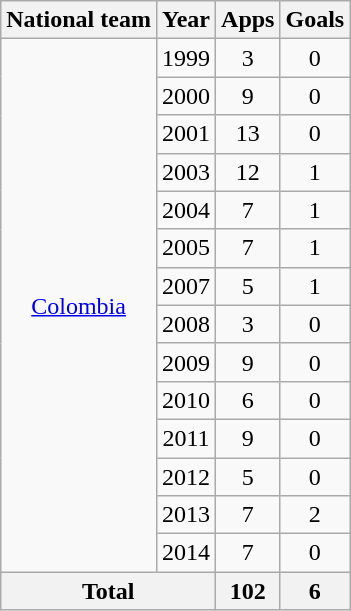<table class="wikitable" style="text-align:center">
<tr>
<th>National team</th>
<th>Year</th>
<th>Apps</th>
<th>Goals</th>
</tr>
<tr>
<td rowspan="14"><a href='#'>Colombia</a></td>
<td>1999</td>
<td>3</td>
<td>0</td>
</tr>
<tr>
<td>2000</td>
<td>9</td>
<td>0</td>
</tr>
<tr>
<td>2001</td>
<td>13</td>
<td>0</td>
</tr>
<tr>
<td>2003</td>
<td>12</td>
<td>1</td>
</tr>
<tr>
<td>2004</td>
<td>7</td>
<td>1</td>
</tr>
<tr>
<td>2005</td>
<td>7</td>
<td>1</td>
</tr>
<tr>
<td>2007</td>
<td>5</td>
<td>1</td>
</tr>
<tr>
<td>2008</td>
<td>3</td>
<td>0</td>
</tr>
<tr>
<td>2009</td>
<td>9</td>
<td>0</td>
</tr>
<tr>
<td>2010</td>
<td>6</td>
<td>0</td>
</tr>
<tr>
<td>2011</td>
<td>9</td>
<td>0</td>
</tr>
<tr>
<td>2012</td>
<td>5</td>
<td>0</td>
</tr>
<tr>
<td>2013</td>
<td>7</td>
<td>2</td>
</tr>
<tr>
<td>2014</td>
<td>7</td>
<td>0</td>
</tr>
<tr>
<th colspan="2">Total</th>
<th>102</th>
<th>6</th>
</tr>
</table>
